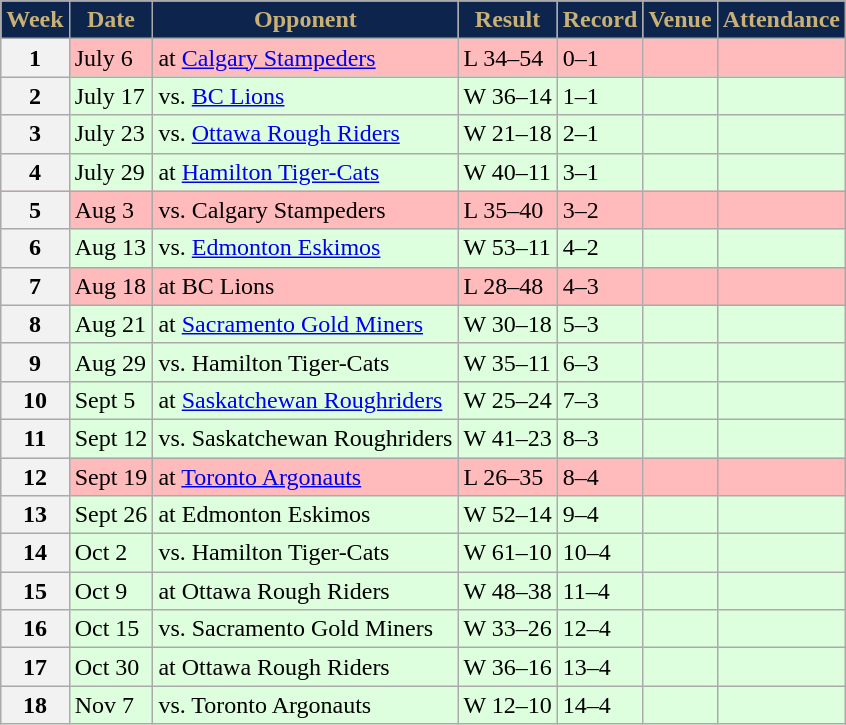<table class="wikitable sortable">
<tr>
<th style="background:#0d254c;color:#c9b074;">Week</th>
<th style="background:#0d254c;color:#c9b074;">Date</th>
<th style="background:#0d254c;color:#c9b074;">Opponent</th>
<th style="background:#0d254c;color:#c9b074;">Result</th>
<th style="background:#0d254c;color:#c9b074;">Record</th>
<th style="background:#0d254c;color:#c9b074;">Venue</th>
<th style="background:#0d254c;color:#c9b074;">Attendance</th>
</tr>
<tr style="background:#ffbbbb">
<th>1</th>
<td>July 6</td>
<td>at <a href='#'>Calgary Stampeders</a></td>
<td>L 34–54</td>
<td>0–1</td>
<td></td>
<td></td>
</tr>
<tr style="background:#ddffdd">
<th>2</th>
<td>July 17</td>
<td>vs. <a href='#'>BC Lions</a></td>
<td>W 36–14</td>
<td>1–1</td>
<td></td>
<td></td>
</tr>
<tr style="background:#ddffdd">
<th>3</th>
<td>July 23</td>
<td>vs. <a href='#'>Ottawa Rough Riders</a></td>
<td>W 21–18</td>
<td>2–1</td>
<td></td>
<td></td>
</tr>
<tr style="background:#ddffdd">
<th>4</th>
<td>July 29</td>
<td>at <a href='#'>Hamilton Tiger-Cats</a></td>
<td>W 40–11</td>
<td>3–1</td>
<td></td>
<td></td>
</tr>
<tr style="background:#ffbbbb">
<th>5</th>
<td>Aug 3</td>
<td>vs. Calgary Stampeders</td>
<td>L 35–40</td>
<td>3–2</td>
<td></td>
<td></td>
</tr>
<tr style="background:#ddffdd">
<th>6</th>
<td>Aug 13</td>
<td>vs. <a href='#'>Edmonton Eskimos</a></td>
<td>W 53–11</td>
<td>4–2</td>
<td></td>
<td></td>
</tr>
<tr style="background:#ffbbbb">
<th>7</th>
<td>Aug 18</td>
<td>at BC Lions</td>
<td>L 28–48</td>
<td>4–3</td>
<td></td>
<td></td>
</tr>
<tr style="background:#ddffdd">
<th>8</th>
<td>Aug 21</td>
<td>at <a href='#'>Sacramento Gold Miners</a></td>
<td>W 30–18</td>
<td>5–3</td>
<td></td>
<td></td>
</tr>
<tr style="background:#ddffdd">
<th>9</th>
<td>Aug 29</td>
<td>vs. Hamilton Tiger-Cats</td>
<td>W 35–11</td>
<td>6–3</td>
<td></td>
<td></td>
</tr>
<tr style="background:#ddffdd">
<th>10</th>
<td>Sept 5</td>
<td>at <a href='#'>Saskatchewan Roughriders</a></td>
<td>W 25–24</td>
<td>7–3</td>
<td></td>
<td></td>
</tr>
<tr style="background:#ddffdd">
<th>11</th>
<td>Sept 12</td>
<td>vs. Saskatchewan Roughriders</td>
<td>W 41–23</td>
<td>8–3</td>
<td></td>
<td></td>
</tr>
<tr style="background:#ffbbbb">
<th>12</th>
<td>Sept 19</td>
<td>at <a href='#'>Toronto Argonauts</a></td>
<td>L 26–35</td>
<td>8–4</td>
<td></td>
<td></td>
</tr>
<tr style="background:#ddffdd">
<th>13</th>
<td>Sept 26</td>
<td>at Edmonton Eskimos</td>
<td>W 52–14</td>
<td>9–4</td>
<td></td>
<td></td>
</tr>
<tr style="background:#ddffdd">
<th>14</th>
<td>Oct 2</td>
<td>vs. Hamilton Tiger-Cats</td>
<td>W 61–10</td>
<td>10–4</td>
<td></td>
<td></td>
</tr>
<tr style="background:#ddffdd">
<th>15</th>
<td>Oct 9</td>
<td>at Ottawa Rough Riders</td>
<td>W 48–38</td>
<td>11–4</td>
<td></td>
<td></td>
</tr>
<tr style="background:#ddffdd">
<th>16</th>
<td>Oct 15</td>
<td>vs. Sacramento Gold Miners</td>
<td>W 33–26</td>
<td>12–4</td>
<td></td>
<td></td>
</tr>
<tr style="background:#ddffdd">
<th>17</th>
<td>Oct 30</td>
<td>at Ottawa Rough Riders</td>
<td>W 36–16</td>
<td>13–4</td>
<td></td>
<td></td>
</tr>
<tr style="background:#ddffdd">
<th>18</th>
<td>Nov 7</td>
<td>vs. Toronto Argonauts</td>
<td>W 12–10</td>
<td>14–4</td>
<td></td>
<td></td>
</tr>
</table>
